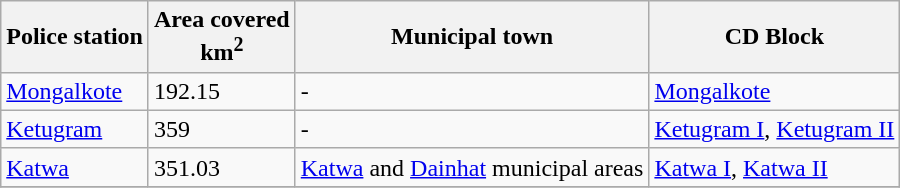<table class="wikitable sortable">
<tr>
<th>Police station</th>
<th>Area covered<br>km<sup>2</sup></th>
<th>Municipal town</th>
<th>CD Block</th>
</tr>
<tr>
<td><a href='#'>Mongalkote</a></td>
<td>192.15</td>
<td>-</td>
<td><a href='#'>Mongalkote</a></td>
</tr>
<tr>
<td><a href='#'>Ketugram</a></td>
<td>359</td>
<td>-</td>
<td><a href='#'>Ketugram I</a>, <a href='#'>Ketugram II</a></td>
</tr>
<tr>
<td><a href='#'>Katwa</a></td>
<td>351.03</td>
<td><a href='#'>Katwa</a> and <a href='#'>Dainhat</a> municipal areas</td>
<td><a href='#'>Katwa I</a>, <a href='#'>Katwa II</a></td>
</tr>
<tr>
</tr>
</table>
